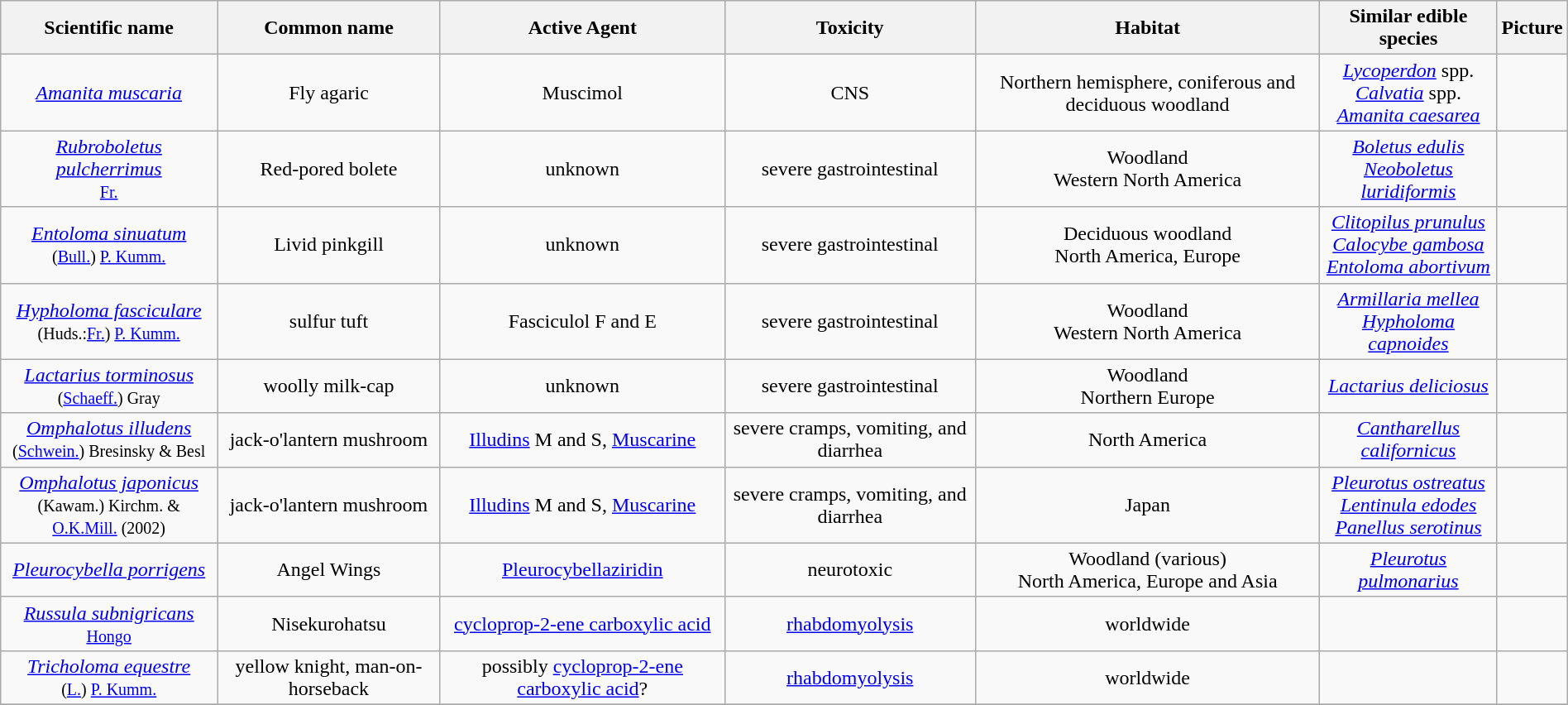<table class="wikitable" style="width: 100%; text-align: center;">
<tr>
<th scope="col">Scientific name</th>
<th scope="col">Common name</th>
<th scope="col">Active Agent</th>
<th scope="col">Toxicity</th>
<th scope="col">Habitat</th>
<th scope="col">Similar edible species</th>
<th scope="col">Picture</th>
</tr>
<tr>
<td><em><a href='#'>Amanita muscaria</a></em></td>
<td>Fly agaric</td>
<td>Muscimol</td>
<td>CNS</td>
<td>Northern hemisphere, coniferous and deciduous woodland</td>
<td><em><a href='#'>Lycoperdon</a></em> spp.<br><em><a href='#'>Calvatia</a></em> spp.<br><em><a href='#'>Amanita caesarea</a></em></td>
<td></td>
</tr>
<tr>
<td><em><a href='#'>Rubroboletus pulcherrimus</a></em><br><small><a href='#'>Fr.</a></small></td>
<td>Red-pored bolete</td>
<td>unknown</td>
<td>severe gastrointestinal</td>
<td>Woodland<br> Western North America</td>
<td><em><a href='#'>Boletus edulis</a></em><br><em><a href='#'>Neoboletus luridiformis</a></em></td>
<td></td>
</tr>
<tr>
<td><em><a href='#'>Entoloma sinuatum</a></em> <br><small>(<a href='#'>Bull.</a>) <a href='#'>P. Kumm.</a></small></td>
<td>Livid pinkgill</td>
<td>unknown</td>
<td>severe gastrointestinal</td>
<td>Deciduous woodland<br> North America, Europe</td>
<td><em><a href='#'>Clitopilus prunulus</a></em><br> <em><a href='#'>Calocybe gambosa</a></em><br> <em><a href='#'>Entoloma abortivum</a></em></td>
<td></td>
</tr>
<tr>
<td><em><a href='#'>Hypholoma fasciculare</a></em> <br><small>(Huds.:<a href='#'>Fr.</a>) <a href='#'>P. Kumm.</a></small></td>
<td>sulfur tuft</td>
<td>Fasciculol F and E </td>
<td>severe gastrointestinal</td>
<td>Woodland<br> Western North America</td>
<td><em><a href='#'>Armillaria mellea</a></em><br><em><a href='#'>Hypholoma capnoides</a></em></td>
<td></td>
</tr>
<tr>
<td><em><a href='#'>Lactarius torminosus</a></em> <br><small>(<a href='#'>Schaeff.</a>) Gray</small></td>
<td>woolly milk-cap</td>
<td>unknown</td>
<td>severe gastrointestinal</td>
<td>Woodland<br> Northern Europe</td>
<td><em><a href='#'>Lactarius deliciosus</a></em><br></td>
<td></td>
</tr>
<tr>
<td><em><a href='#'>Omphalotus illudens</a></em> <br><small>(<a href='#'>Schwein.</a>) Bresinsky & Besl</small></td>
<td>jack-o'lantern mushroom</td>
<td><a href='#'>Illudins</a> M and S, <a href='#'>Muscarine</a></td>
<td>severe cramps, vomiting, and diarrhea</td>
<td>North America</td>
<td><em><a href='#'>Cantharellus californicus</a></em></td>
<td></td>
</tr>
<tr>
<td><em><a href='#'>Omphalotus japonicus</a></em> <br><small>(Kawam.) Kirchm. & <a href='#'>O.K.Mill.</a> (2002)</small></td>
<td>jack-o'lantern mushroom</td>
<td><a href='#'>Illudins</a> M and S, <a href='#'>Muscarine</a></td>
<td>severe cramps, vomiting, and diarrhea</td>
<td>Japan</td>
<td><em><a href='#'>Pleurotus ostreatus</a></em><br><em><a href='#'>Lentinula edodes</a></em><br><em><a href='#'>Panellus serotinus</a></em></td>
<td></td>
</tr>
<tr>
<td><em><a href='#'>Pleurocybella porrigens</a></em></td>
<td>Angel Wings</td>
<td><a href='#'>Pleurocybellaziridin</a></td>
<td>neurotoxic</td>
<td>Woodland (various)<br> North America, Europe and Asia</td>
<td><em><a href='#'>Pleurotus pulmonarius</a></em></td>
<td></td>
</tr>
<tr>
<td><em><a href='#'>Russula subnigricans</a></em> <br><small><a href='#'>Hongo</a></small></td>
<td>Nisekurohatsu</td>
<td><a href='#'>cycloprop-2-ene carboxylic acid</a></td>
<td><a href='#'>rhabdomyolysis</a></td>
<td>worldwide</td>
<td></td>
<td></td>
</tr>
<tr>
<td><em><a href='#'>Tricholoma equestre</a></em> <br><small>(<a href='#'>L.</a>) <a href='#'>P. Kumm.</a></small></td>
<td>yellow knight, man-on-horseback</td>
<td>possibly <a href='#'>cycloprop-2-ene carboxylic acid</a>?</td>
<td><a href='#'>rhabdomyolysis</a></td>
<td>worldwide</td>
<td></td>
<td></td>
</tr>
<tr>
</tr>
</table>
